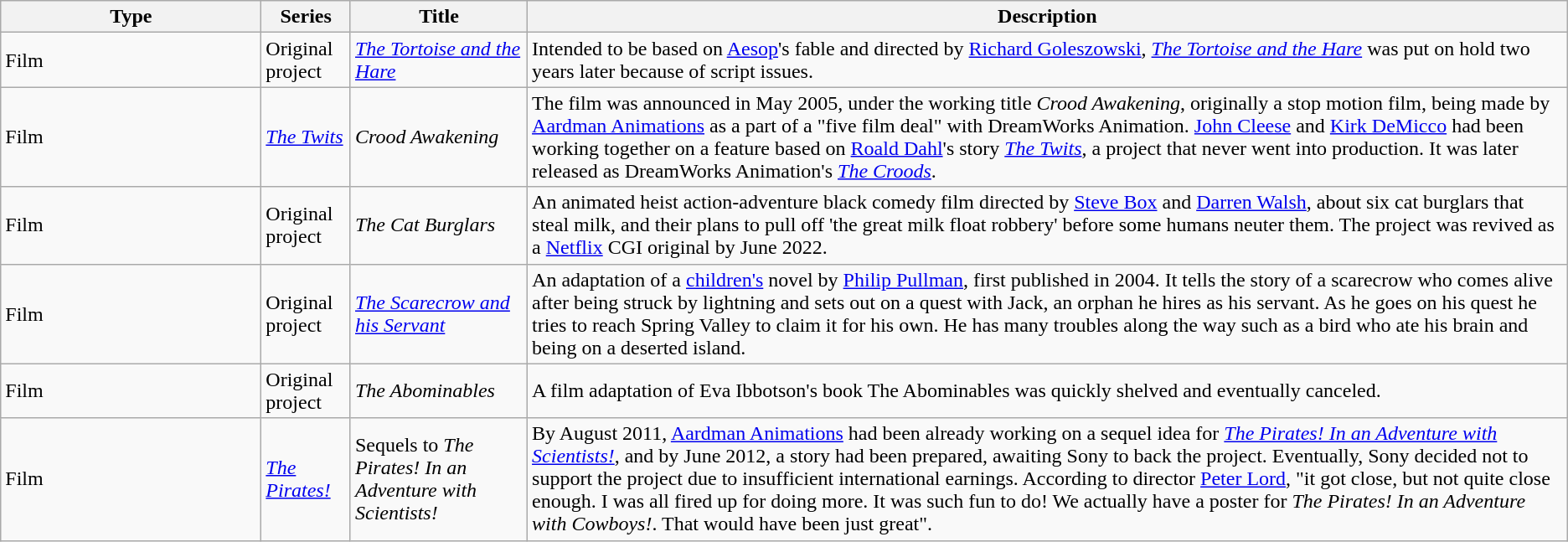<table class="wikitable">
<tr>
<th style="width:150pt;">Type</th>
<th>Series</th>
<th style="width:100pt;">Title</th>
<th>Description</th>
</tr>
<tr>
<td>Film</td>
<td>Original project</td>
<td><em><a href='#'>The Tortoise and the Hare</a></em></td>
<td>Intended to be based on <a href='#'>Aesop</a>'s fable and directed by <a href='#'>Richard Goleszowski</a>, <em><a href='#'>The Tortoise and the Hare</a></em> was put on hold two years later because of script issues.</td>
</tr>
<tr>
<td>Film</td>
<td><em><a href='#'>The Twits</a></em></td>
<td><em>Crood Awakening</em></td>
<td>The film was announced in May 2005, under the working title <em>Crood Awakening</em>, originally a stop motion film, being made by <a href='#'>Aardman Animations</a> as a part of a "five film deal" with DreamWorks Animation. <a href='#'>John Cleese</a> and <a href='#'>Kirk DeMicco</a> had been working together on a feature based on <a href='#'>Roald Dahl</a>'s story <em><a href='#'>The Twits</a></em>, a project that never went into production. It was later released as DreamWorks Animation's <em><a href='#'>The Croods</a></em>.</td>
</tr>
<tr>
<td>Film</td>
<td>Original project</td>
<td><em>The Cat Burglars</em></td>
<td>An animated heist action-adventure black comedy film directed by <a href='#'>Steve Box</a> and <a href='#'>Darren Walsh</a>, about six cat burglars that steal milk, and their plans to pull off 'the great milk float robbery' before some humans neuter them. The project was revived as a <a href='#'>Netflix</a> CGI original by June 2022.</td>
</tr>
<tr>
<td>Film</td>
<td>Original project</td>
<td><em><a href='#'>The Scarecrow and his Servant</a></em></td>
<td>An adaptation of a <a href='#'>children's</a> novel by <a href='#'>Philip Pullman</a>, first published in 2004. It tells the story of a scarecrow who comes alive after being struck by lightning and sets out on a quest with Jack, an orphan he hires as his servant. As he goes on his quest he tries to reach Spring Valley to claim it for his own. He has many troubles along the way such as a bird who ate his brain and being on a deserted island.</td>
</tr>
<tr>
<td>Film</td>
<td>Original project</td>
<td><em>The Abominables</em></td>
<td>A film adaptation of Eva Ibbotson's book The Abominables was quickly shelved and eventually canceled.</td>
</tr>
<tr>
<td>Film</td>
<td><em><a href='#'>The Pirates!</a></em></td>
<td>Sequels to <em>The Pirates! In an Adventure with Scientists!</em></td>
<td>By August 2011, <a href='#'>Aardman Animations</a> had been already working on a sequel idea for <em><a href='#'>The Pirates! In an Adventure with Scientists!</a></em>, and by June 2012, a story had been prepared, awaiting Sony to back the project. Eventually, Sony decided not to support the project due to insufficient international earnings. According to director <a href='#'>Peter Lord</a>, "it got close, but not quite close enough. I was all fired up for doing more. It was such fun to do! We actually have a poster for <em>The Pirates! In an Adventure with Cowboys!</em>. That would have been just great".</td>
</tr>
</table>
